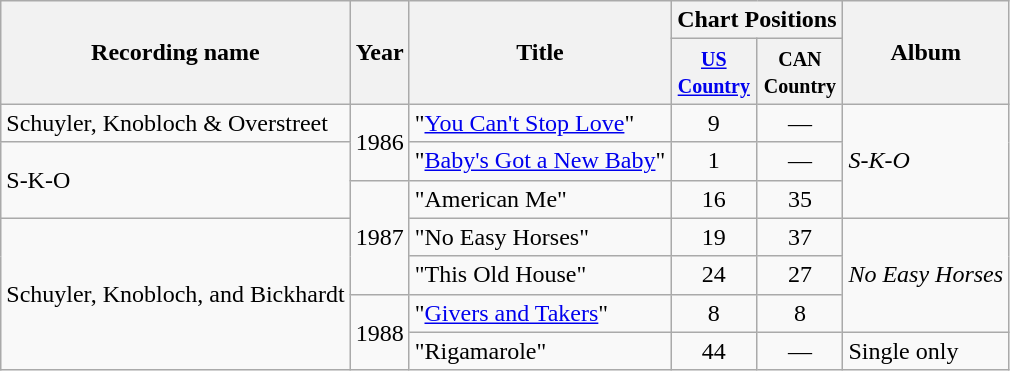<table class="wikitable">
<tr>
<th rowspan="2">Recording name</th>
<th rowspan="2">Year</th>
<th rowspan="2">Title</th>
<th colspan="2">Chart Positions</th>
<th rowspan="2">Album</th>
</tr>
<tr>
<th width="50"><small><a href='#'>US Country</a></small></th>
<th width="50"><small>CAN Country</small></th>
</tr>
<tr>
<td>Schuyler, Knobloch & Overstreet</td>
<td rowspan="2">1986</td>
<td>"<a href='#'>You Can't Stop Love</a>"</td>
<td align="center">9</td>
<td align="center">—</td>
<td rowspan="3"><em>S-K-O</em></td>
</tr>
<tr>
<td rowspan=2>S-K-O</td>
<td>"<a href='#'>Baby's Got a New Baby</a>"</td>
<td align="center">1</td>
<td align="center">—</td>
</tr>
<tr>
<td rowspan="3">1987</td>
<td>"American Me"</td>
<td align="center">16</td>
<td align="center">35</td>
</tr>
<tr>
<td rowspan=4>Schuyler, Knobloch, and Bickhardt</td>
<td>"No Easy Horses"</td>
<td align="center">19</td>
<td align="center">37</td>
<td rowspan="3"><em>No Easy Horses</em></td>
</tr>
<tr>
<td>"This Old House"</td>
<td align="center">24</td>
<td align="center">27</td>
</tr>
<tr>
<td rowspan="2">1988</td>
<td>"<a href='#'>Givers and Takers</a>"</td>
<td align="center">8</td>
<td align="center">8</td>
</tr>
<tr>
<td>"Rigamarole"</td>
<td align="center">44</td>
<td align="center">—</td>
<td>Single only</td>
</tr>
</table>
